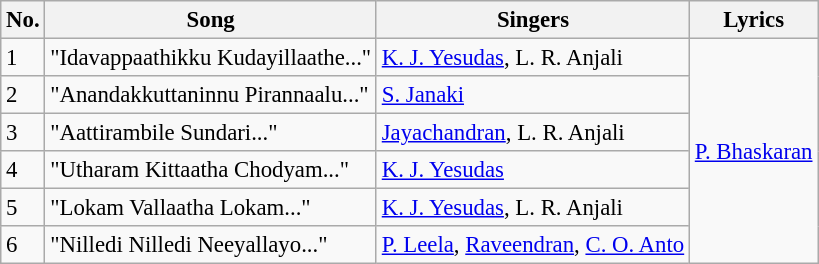<table class="wikitable" style="font-size:95%;">
<tr>
<th>No.</th>
<th>Song</th>
<th>Singers</th>
<th>Lyrics</th>
</tr>
<tr>
<td>1</td>
<td>"Idavappaathikku Kudayillaathe..."</td>
<td><a href='#'>K. J. Yesudas</a>, L. R. Anjali</td>
<td rowspan=6><a href='#'>P. Bhaskaran</a></td>
</tr>
<tr>
<td>2</td>
<td>"Anandakkuttaninnu Pirannaalu..."</td>
<td><a href='#'>S. Janaki</a></td>
</tr>
<tr>
<td>3</td>
<td>"Aattirambile Sundari..."</td>
<td><a href='#'>Jayachandran</a>, L. R. Anjali</td>
</tr>
<tr>
<td>4</td>
<td>"Utharam Kittaatha Chodyam..."</td>
<td><a href='#'>K. J. Yesudas</a></td>
</tr>
<tr>
<td>5</td>
<td>"Lokam Vallaatha Lokam..."</td>
<td><a href='#'>K. J. Yesudas</a>, L. R. Anjali</td>
</tr>
<tr>
<td>6</td>
<td>"Nilledi Nilledi Neeyallayo..."</td>
<td><a href='#'>P. Leela</a>, <a href='#'>Raveendran</a>, <a href='#'>C. O. Anto</a></td>
</tr>
</table>
